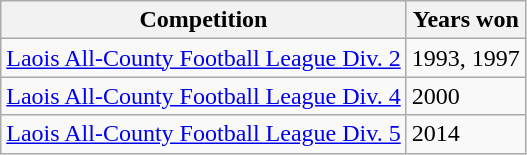<table class="wikitable">
<tr>
<th>Competition</th>
<th>Years won</th>
</tr>
<tr>
<td><a href='#'>Laois All-County Football League Div. 2</a></td>
<td cell 2>1993, 1997</td>
</tr>
<tr>
<td><a href='#'>Laois All-County Football League Div. 4</a></td>
<td>2000</td>
</tr>
<tr>
<td><a href='#'>Laois All-County Football League Div. 5</a></td>
<td>2014</td>
</tr>
</table>
